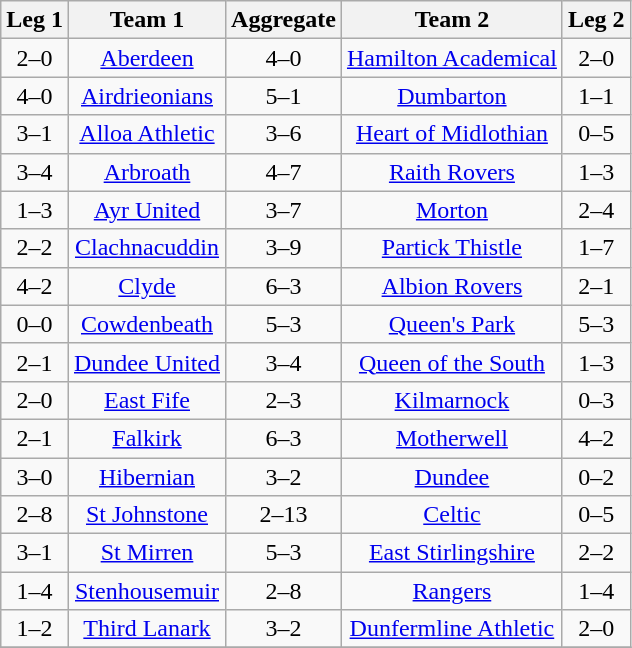<table class="wikitable" style="text-align: center">
<tr>
<th>Leg 1</th>
<th>Team 1</th>
<th>Aggregate</th>
<th>Team 2</th>
<th>Leg 2</th>
</tr>
<tr>
<td>2–0</td>
<td><a href='#'>Aberdeen</a></td>
<td>4–0</td>
<td><a href='#'>Hamilton Academical</a></td>
<td>2–0</td>
</tr>
<tr>
<td>4–0</td>
<td><a href='#'>Airdrieonians</a></td>
<td>5–1</td>
<td><a href='#'>Dumbarton</a></td>
<td>1–1</td>
</tr>
<tr>
<td>3–1</td>
<td><a href='#'>Alloa Athletic</a></td>
<td>3–6</td>
<td><a href='#'>Heart of Midlothian</a></td>
<td>0–5</td>
</tr>
<tr>
<td>3–4</td>
<td><a href='#'>Arbroath</a></td>
<td>4–7</td>
<td><a href='#'>Raith Rovers</a></td>
<td>1–3</td>
</tr>
<tr>
<td>1–3</td>
<td><a href='#'>Ayr United</a></td>
<td>3–7</td>
<td><a href='#'>Morton</a></td>
<td>2–4</td>
</tr>
<tr>
<td>2–2</td>
<td><a href='#'>Clachnacuddin</a></td>
<td>3–9</td>
<td><a href='#'>Partick Thistle</a></td>
<td>1–7</td>
</tr>
<tr>
<td>4–2</td>
<td><a href='#'>Clyde</a></td>
<td>6–3</td>
<td><a href='#'>Albion Rovers</a></td>
<td>2–1</td>
</tr>
<tr>
<td>0–0</td>
<td><a href='#'>Cowdenbeath</a></td>
<td>5–3</td>
<td><a href='#'>Queen's Park</a></td>
<td>5–3</td>
</tr>
<tr>
<td>2–1</td>
<td><a href='#'>Dundee United</a></td>
<td>3–4</td>
<td><a href='#'>Queen of the South</a></td>
<td>1–3</td>
</tr>
<tr>
<td>2–0</td>
<td><a href='#'>East Fife</a></td>
<td>2–3</td>
<td><a href='#'>Kilmarnock</a></td>
<td>0–3</td>
</tr>
<tr>
<td>2–1</td>
<td><a href='#'>Falkirk</a></td>
<td>6–3</td>
<td><a href='#'>Motherwell</a></td>
<td>4–2</td>
</tr>
<tr>
<td>3–0</td>
<td><a href='#'>Hibernian</a></td>
<td>3–2</td>
<td><a href='#'>Dundee</a></td>
<td>0–2</td>
</tr>
<tr>
<td>2–8</td>
<td><a href='#'>St Johnstone</a></td>
<td>2–13</td>
<td><a href='#'>Celtic</a></td>
<td>0–5</td>
</tr>
<tr>
<td>3–1</td>
<td><a href='#'>St Mirren</a></td>
<td>5–3</td>
<td><a href='#'>East Stirlingshire</a></td>
<td>2–2</td>
</tr>
<tr>
<td>1–4</td>
<td><a href='#'>Stenhousemuir</a></td>
<td>2–8</td>
<td><a href='#'>Rangers</a></td>
<td>1–4</td>
</tr>
<tr>
<td>1–2</td>
<td><a href='#'>Third Lanark</a></td>
<td>3–2</td>
<td><a href='#'>Dunfermline Athletic</a></td>
<td>2–0</td>
</tr>
<tr>
</tr>
</table>
